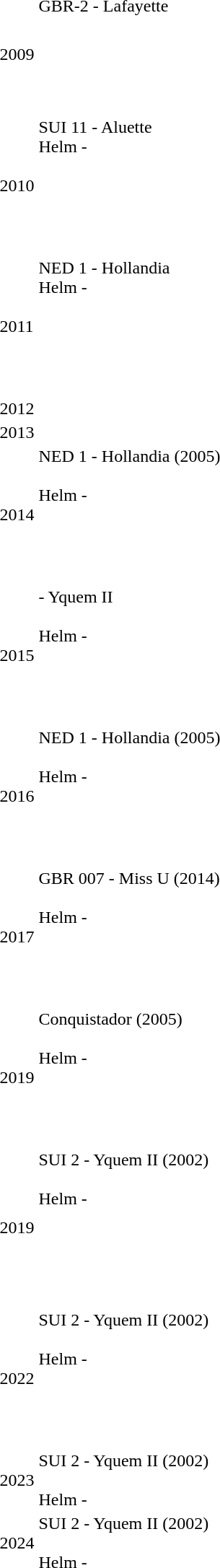<table>
<tr>
<td>2009</td>
<td>GBR-2 - Lafayette<br><br><br><br><br><br></td>
<td></td>
<td></td>
</tr>
<tr>
<td>2010</td>
<td>SUI 11 - Aluette<br>Helm - <br><br><br><br><br><br></td>
<td></td>
<td></td>
</tr>
<tr>
<td>2011</td>
<td>NED 1 - Hollandia<br>Helm - <br><br><br><br><br><br></td>
<td></td>
<td></td>
</tr>
<tr>
<td>2012</td>
<td></td>
<td></td>
<td></td>
</tr>
<tr>
<td>2013</td>
<td></td>
<td></td>
<td></td>
</tr>
<tr>
<td>2014</td>
<td>NED 1 - Hollandia (2005)<br><br>Helm - <br><br><br><br><br></td>
<td></td>
<td></td>
</tr>
<tr>
<td>2015</td>
<td>- Yquem II<br><br>Helm - <br><br><br><br><br></td>
<td></td>
<td></td>
<td></td>
</tr>
<tr>
<td>2016</td>
<td>NED 1 - Hollandia (2005)<br><br>Helm - <br><br><br><br><br></td>
<td></td>
<td></td>
<td></td>
</tr>
<tr>
<td>2017</td>
<td>GBR 007 - Miss U (2014)<br><br>Helm - <br><br><br><br><br></td>
<td></td>
<td></td>
<td></td>
</tr>
<tr>
<td>2019</td>
<td>Conquistador (2005)<br><br>Helm - <br><br><br><br><br></td>
</tr>
<tr>
<td>2019</td>
<td>SUI 2 - Yquem II (2002)<br><br>Helm - <br><br><br><br><br><br></td>
</tr>
<tr>
<td>2022</td>
<td>SUI 2 - Yquem II (2002)<br><br>Helm - <br><br><br><br><br></td>
</tr>
<tr>
<td>2023</td>
<td>SUI 2 - Yquem II (2002)<br><br>Helm - </td>
</tr>
<tr>
<td>2024</td>
<td>SUI 2 - Yquem II (2002)<br><br>Helm - </td>
</tr>
</table>
